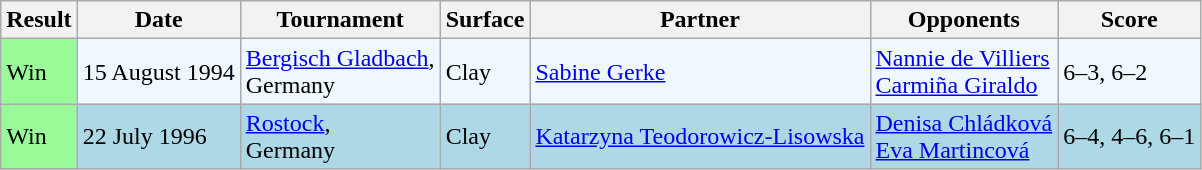<table class="sortable wikitable">
<tr>
<th>Result</th>
<th>Date</th>
<th>Tournament</th>
<th>Surface</th>
<th>Partner</th>
<th>Opponents</th>
<th class="unsortable">Score</th>
</tr>
<tr style="background:#f0f8ff;">
<td style="background:#98fb98;">Win</td>
<td>15 August 1994</td>
<td><a href='#'>Bergisch Gladbach</a>,<br>Germany</td>
<td>Clay</td>
<td> <a href='#'>Sabine Gerke</a></td>
<td> <a href='#'>Nannie de Villiers</a><br> <a href='#'>Carmiña Giraldo</a></td>
<td>6–3, 6–2</td>
</tr>
<tr style="background:lightblue;">
<td style="background:#98fb98;">Win</td>
<td>22 July 1996</td>
<td><a href='#'>Rostock</a>,<br>Germany</td>
<td>Clay</td>
<td> <a href='#'>Katarzyna Teodorowicz-Lisowska</a></td>
<td> <a href='#'>Denisa Chládková</a><br> <a href='#'>Eva Martincová</a></td>
<td>6–4, 4–6, 6–1</td>
</tr>
</table>
